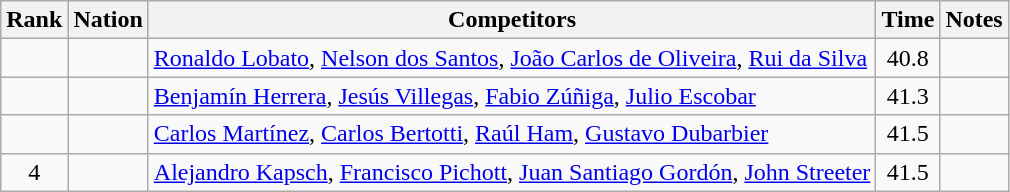<table class="wikitable sortable" style="text-align:center">
<tr>
<th>Rank</th>
<th>Nation</th>
<th>Competitors</th>
<th>Time</th>
<th>Notes</th>
</tr>
<tr>
<td></td>
<td align=left></td>
<td align=left><a href='#'>Ronaldo Lobato</a>, <a href='#'>Nelson dos Santos</a>, <a href='#'>João Carlos de Oliveira</a>, <a href='#'>Rui da Silva</a></td>
<td>40.8</td>
<td></td>
</tr>
<tr>
<td></td>
<td align=left></td>
<td align=left><a href='#'>Benjamín Herrera</a>, <a href='#'>Jesús Villegas</a>, <a href='#'>Fabio Zúñiga</a>, <a href='#'>Julio Escobar</a></td>
<td>41.3</td>
<td></td>
</tr>
<tr>
<td></td>
<td align=left></td>
<td align=left><a href='#'>Carlos Martínez</a>, <a href='#'>Carlos Bertotti</a>, <a href='#'>Raúl Ham</a>, <a href='#'>Gustavo Dubarbier</a></td>
<td>41.5</td>
<td></td>
</tr>
<tr>
<td>4</td>
<td align=left></td>
<td align=left><a href='#'>Alejandro Kapsch</a>, <a href='#'>Francisco Pichott</a>, <a href='#'>Juan Santiago Gordón</a>, <a href='#'>John Streeter</a></td>
<td>41.5</td>
<td></td>
</tr>
</table>
